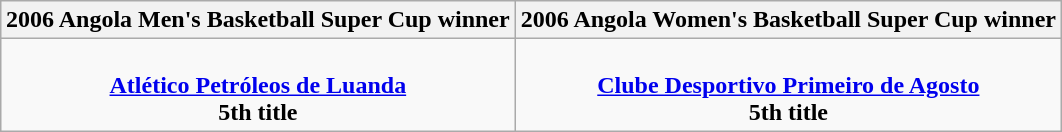<table class=wikitable style="text-align:center; margin:auto">
<tr>
<th>2006 Angola Men's Basketball Super Cup winner</th>
<th>2006 Angola Women's Basketball Super Cup winner</th>
</tr>
<tr>
<td><br><strong><a href='#'>Atlético Petróleos de Luanda</a></strong><br><strong>5th title</strong></td>
<td><br><strong><a href='#'>Clube Desportivo Primeiro de Agosto</a></strong><br><strong>5th title</strong></td>
</tr>
</table>
